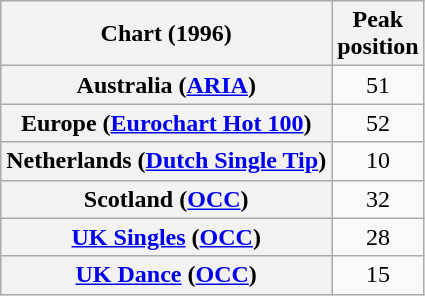<table class="wikitable sortable plainrowheaders" style="text-align:center">
<tr>
<th scope="col">Chart (1996)</th>
<th scope="col">Peak<br>position</th>
</tr>
<tr>
<th scope="row">Australia (<a href='#'>ARIA</a>)</th>
<td>51</td>
</tr>
<tr>
<th scope="row">Europe (<a href='#'>Eurochart Hot 100</a>)</th>
<td>52</td>
</tr>
<tr>
<th scope="row">Netherlands (<a href='#'>Dutch Single Tip</a>)</th>
<td>10</td>
</tr>
<tr>
<th scope="row">Scotland (<a href='#'>OCC</a>)</th>
<td>32</td>
</tr>
<tr>
<th scope="row"><a href='#'>UK Singles</a> (<a href='#'>OCC</a>)</th>
<td>28</td>
</tr>
<tr>
<th scope="row"><a href='#'>UK Dance</a> (<a href='#'>OCC</a>)</th>
<td>15</td>
</tr>
</table>
